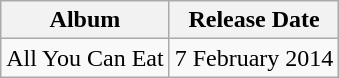<table class="wikitable sortable">
<tr>
<th>Album</th>
<th>Release Date</th>
</tr>
<tr>
<td>All You Can Eat</td>
<td>7 February 2014</td>
</tr>
</table>
